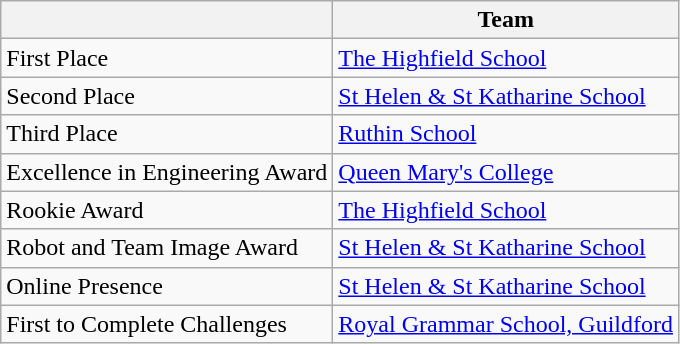<table class="wikitable">
<tr>
<th></th>
<th>Team</th>
</tr>
<tr>
<td>First Place</td>
<td><a href='#'>The Highfield School</a></td>
</tr>
<tr>
<td>Second Place</td>
<td><a href='#'>St Helen & St Katharine School</a></td>
</tr>
<tr>
<td>Third Place</td>
<td><a href='#'>Ruthin School</a></td>
</tr>
<tr>
<td>Excellence in Engineering Award</td>
<td><a href='#'>Queen Mary's College</a></td>
</tr>
<tr>
<td>Rookie Award</td>
<td><a href='#'>The Highfield School</a></td>
</tr>
<tr>
<td>Robot and Team Image Award</td>
<td><a href='#'>St Helen & St Katharine School</a></td>
</tr>
<tr>
<td>Online Presence</td>
<td><a href='#'>St Helen & St Katharine School</a></td>
</tr>
<tr>
<td>First to Complete Challenges</td>
<td><a href='#'>Royal Grammar School, Guildford</a></td>
</tr>
</table>
